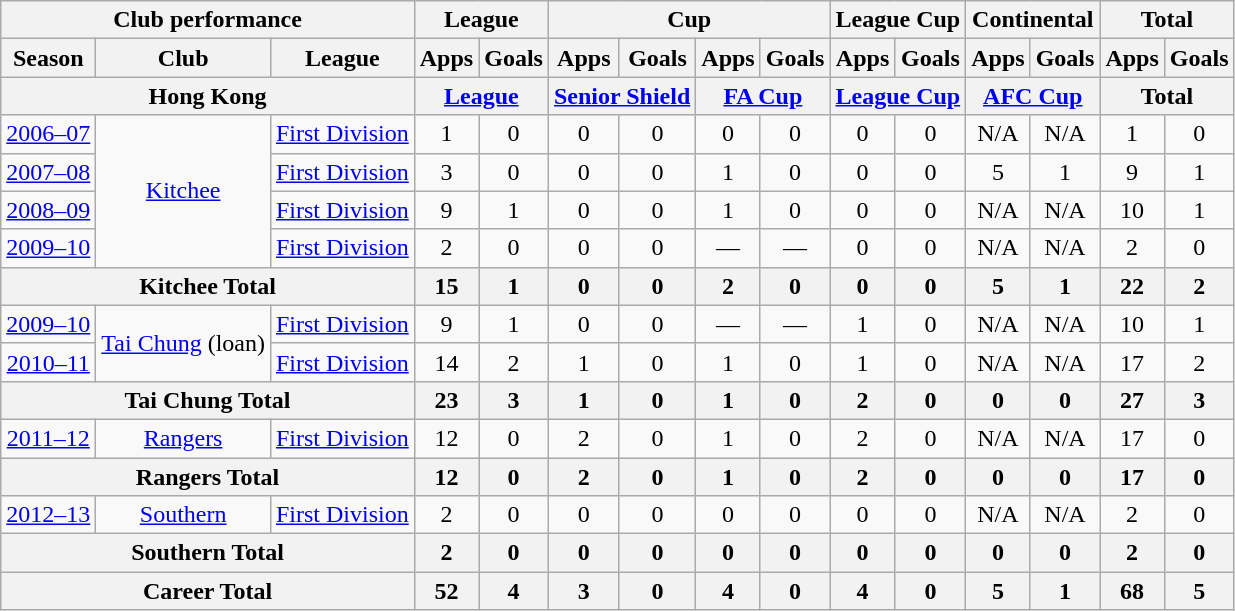<table class="wikitable" style="text-align: center;">
<tr>
<th colspan="3">Club performance</th>
<th colspan="2">League</th>
<th colspan="4">Cup</th>
<th colspan="2">League Cup</th>
<th colspan="2">Continental</th>
<th colspan="2">Total</th>
</tr>
<tr>
<th>Season</th>
<th>Club</th>
<th>League</th>
<th>Apps</th>
<th>Goals</th>
<th>Apps</th>
<th>Goals</th>
<th>Apps</th>
<th>Goals</th>
<th>Apps</th>
<th>Goals</th>
<th>Apps</th>
<th>Goals</th>
<th>Apps</th>
<th>Goals</th>
</tr>
<tr>
<th colspan="3">Hong Kong</th>
<th colspan="2"><a href='#'>League</a></th>
<th colspan="2"><a href='#'>Senior Shield</a></th>
<th colspan="2"><a href='#'>FA Cup</a></th>
<th colspan="2"><a href='#'>League Cup</a></th>
<th colspan="2"><a href='#'>AFC Cup</a></th>
<th colspan="2">Total</th>
</tr>
<tr>
<td><a href='#'>2006–07</a></td>
<td rowspan="4"><a href='#'>Kitchee</a></td>
<td><a href='#'>First Division</a></td>
<td>1</td>
<td>0</td>
<td>0</td>
<td>0</td>
<td>0</td>
<td>0</td>
<td>0</td>
<td>0</td>
<td>N/A</td>
<td>N/A</td>
<td>1</td>
<td>0</td>
</tr>
<tr>
<td><a href='#'>2007–08</a></td>
<td><a href='#'>First Division</a></td>
<td>3</td>
<td>0</td>
<td>0</td>
<td>0</td>
<td>1</td>
<td>0</td>
<td>0</td>
<td>0</td>
<td>5</td>
<td>1</td>
<td>9</td>
<td>1</td>
</tr>
<tr>
<td><a href='#'>2008–09</a></td>
<td><a href='#'>First Division</a></td>
<td>9</td>
<td>1</td>
<td>0</td>
<td>0</td>
<td>1</td>
<td>0</td>
<td>0</td>
<td>0</td>
<td>N/A</td>
<td>N/A</td>
<td>10</td>
<td>1</td>
</tr>
<tr>
<td><a href='#'>2009–10</a></td>
<td><a href='#'>First Division</a></td>
<td>2</td>
<td>0</td>
<td>0</td>
<td>0</td>
<td>—</td>
<td>—</td>
<td>0</td>
<td>0</td>
<td>N/A</td>
<td>N/A</td>
<td>2</td>
<td>0</td>
</tr>
<tr>
<th colspan="3">Kitchee Total</th>
<th>15</th>
<th>1</th>
<th>0</th>
<th>0</th>
<th>2</th>
<th>0</th>
<th>0</th>
<th>0</th>
<th>5</th>
<th>1</th>
<th>22</th>
<th>2</th>
</tr>
<tr>
<td><a href='#'>2009–10</a></td>
<td rowspan="2"><a href='#'>Tai Chung</a> (loan)</td>
<td><a href='#'>First Division</a></td>
<td>9</td>
<td>1</td>
<td>0</td>
<td>0</td>
<td>—</td>
<td>—</td>
<td>1</td>
<td>0</td>
<td>N/A</td>
<td>N/A</td>
<td>10</td>
<td>1</td>
</tr>
<tr>
<td><a href='#'>2010–11</a></td>
<td><a href='#'>First Division</a></td>
<td>14</td>
<td>2</td>
<td>1</td>
<td>0</td>
<td>1</td>
<td>0</td>
<td>1</td>
<td>0</td>
<td>N/A</td>
<td>N/A</td>
<td>17</td>
<td>2</td>
</tr>
<tr>
<th colspan="3">Tai Chung Total</th>
<th>23</th>
<th>3</th>
<th>1</th>
<th>0</th>
<th>1</th>
<th>0</th>
<th>2</th>
<th>0</th>
<th>0</th>
<th>0</th>
<th>27</th>
<th>3</th>
</tr>
<tr>
<td><a href='#'>2011–12</a></td>
<td rowspan="1"><a href='#'>Rangers</a></td>
<td><a href='#'>First Division</a></td>
<td>12</td>
<td>0</td>
<td>2</td>
<td>0</td>
<td>1</td>
<td>0</td>
<td>2</td>
<td>0</td>
<td>N/A</td>
<td>N/A</td>
<td>17</td>
<td>0</td>
</tr>
<tr>
<th colspan="3">Rangers Total</th>
<th>12</th>
<th>0</th>
<th>2</th>
<th>0</th>
<th>1</th>
<th>0</th>
<th>2</th>
<th>0</th>
<th>0</th>
<th>0</th>
<th>17</th>
<th>0</th>
</tr>
<tr>
<td><a href='#'>2012–13</a></td>
<td rowspan="1"><a href='#'>Southern</a></td>
<td><a href='#'>First Division</a></td>
<td>2</td>
<td>0</td>
<td>0</td>
<td>0</td>
<td>0</td>
<td>0</td>
<td>0</td>
<td>0</td>
<td>N/A</td>
<td>N/A</td>
<td>2</td>
<td>0</td>
</tr>
<tr>
<th colspan="3">Southern Total</th>
<th>2</th>
<th>0</th>
<th>0</th>
<th>0</th>
<th>0</th>
<th>0</th>
<th>0</th>
<th>0</th>
<th>0</th>
<th>0</th>
<th>2</th>
<th>0</th>
</tr>
<tr>
<th colspan="3">Career Total</th>
<th>52</th>
<th>4</th>
<th>3</th>
<th>0</th>
<th>4</th>
<th>0</th>
<th>4</th>
<th>0</th>
<th>5</th>
<th>1</th>
<th>68</th>
<th>5</th>
</tr>
</table>
